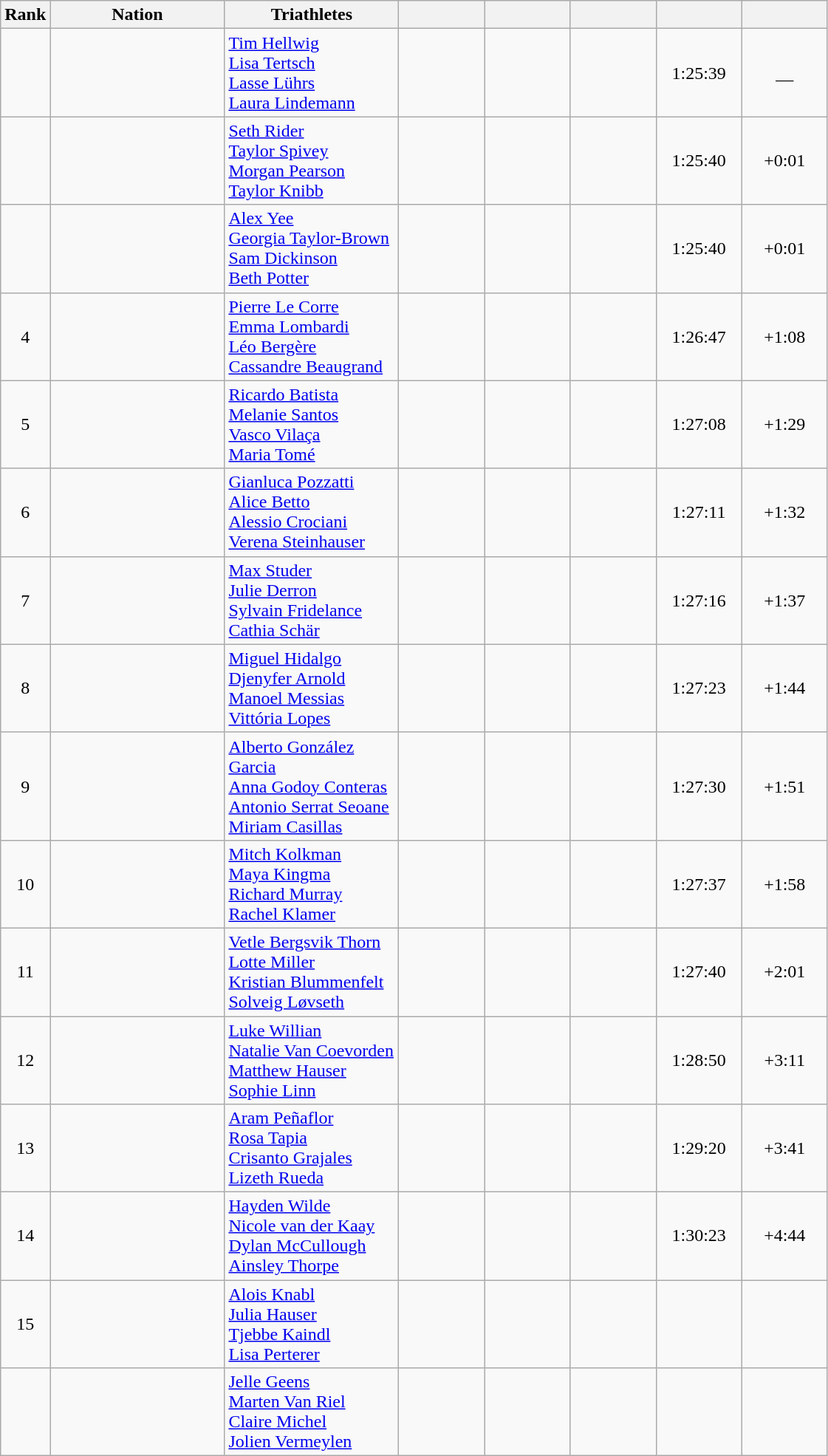<table class="wikitable sortable" style="text-align:center">
<tr>
<th data-sort-type="number" width="30">Rank</th>
<th width="150">Nation</th>
<th width="150">Triathletes</th>
<th width="70"></th>
<th width="70"></th>
<th width="70"></th>
<th width="70"></th>
<th width="70"></th>
</tr>
<tr>
<td></td>
<td align=left></td>
<td align=left><a href='#'>Tim Hellwig</a><br><a href='#'>Lisa Tertsch</a><br><a href='#'>Lasse Lührs</a><br><a href='#'>Laura Lindemann</a></td>
<td></td>
<td></td>
<td></td>
<td>1:25:39</td>
<td>__</td>
</tr>
<tr>
<td></td>
<td align=left></td>
<td align=left><a href='#'>Seth Rider</a><br><a href='#'>Taylor Spivey</a><br><a href='#'>Morgan Pearson</a><br><a href='#'>Taylor Knibb</a></td>
<td></td>
<td></td>
<td></td>
<td>1:25:40</td>
<td>+0:01</td>
</tr>
<tr>
<td></td>
<td align=left></td>
<td align=left><a href='#'>Alex Yee</a><br><a href='#'>Georgia Taylor-Brown</a><br><a href='#'>Sam Dickinson</a><br><a href='#'>Beth Potter</a></td>
<td></td>
<td></td>
<td></td>
<td>1:25:40</td>
<td>+0:01</td>
</tr>
<tr>
<td>4</td>
<td align=left></td>
<td align=left><a href='#'>Pierre Le Corre</a><br><a href='#'>Emma Lombardi</a><br><a href='#'>Léo Bergère</a><br><a href='#'>Cassandre Beaugrand</a></td>
<td></td>
<td></td>
<td></td>
<td>1:26:47</td>
<td>+1:08</td>
</tr>
<tr>
<td>5</td>
<td align=left></td>
<td align=left><a href='#'>Ricardo Batista</a><br><a href='#'>Melanie Santos</a><br><a href='#'>Vasco Vilaça</a><br><a href='#'>Maria Tomé</a></td>
<td></td>
<td></td>
<td></td>
<td>1:27:08</td>
<td>+1:29</td>
</tr>
<tr>
<td>6</td>
<td align=left></td>
<td align=left><a href='#'>Gianluca Pozzatti</a><br><a href='#'>Alice Betto</a><br><a href='#'>Alessio Crociani</a><br><a href='#'>Verena Steinhauser</a></td>
<td></td>
<td></td>
<td></td>
<td>1:27:11</td>
<td>+1:32</td>
</tr>
<tr>
<td>7</td>
<td align=left></td>
<td align=left><a href='#'>Max Studer</a><br><a href='#'>Julie Derron</a><br><a href='#'>Sylvain Fridelance</a><br><a href='#'>Cathia Schär</a></td>
<td></td>
<td></td>
<td></td>
<td>1:27:16</td>
<td>+1:37</td>
</tr>
<tr>
<td>8</td>
<td align=left></td>
<td align=left><a href='#'>Miguel Hidalgo</a><br><a href='#'>Djenyfer Arnold</a><br><a href='#'>Manoel Messias</a><br><a href='#'>Vittória Lopes</a></td>
<td></td>
<td></td>
<td></td>
<td>1:27:23</td>
<td>+1:44</td>
</tr>
<tr>
<td>9</td>
<td align=left></td>
<td align=left><a href='#'>Alberto González Garcia</a><br><a href='#'>Anna Godoy Conteras</a><br><a href='#'>Antonio Serrat Seoane</a><br><a href='#'>Miriam Casillas</a></td>
<td></td>
<td></td>
<td></td>
<td>1:27:30</td>
<td>+1:51</td>
</tr>
<tr>
<td>10</td>
<td align=left></td>
<td align=left><a href='#'>Mitch Kolkman</a><br><a href='#'>Maya Kingma</a><br><a href='#'>Richard Murray</a><br><a href='#'>Rachel Klamer</a></td>
<td></td>
<td></td>
<td></td>
<td>1:27:37</td>
<td>+1:58</td>
</tr>
<tr>
<td>11</td>
<td align=left></td>
<td align=left><a href='#'>Vetle Bergsvik Thorn</a><br><a href='#'>Lotte Miller</a><br><a href='#'>Kristian Blummenfelt</a><br><a href='#'>Solveig Løvseth</a></td>
<td></td>
<td></td>
<td></td>
<td>1:27:40</td>
<td>+2:01</td>
</tr>
<tr>
<td>12</td>
<td align=left></td>
<td align=left><a href='#'>Luke Willian</a><br><a href='#'>Natalie Van Coevorden</a><br><a href='#'>Matthew Hauser</a><br><a href='#'>Sophie Linn</a></td>
<td></td>
<td></td>
<td></td>
<td>1:28:50</td>
<td>+3:11</td>
</tr>
<tr>
<td>13</td>
<td align=left></td>
<td align=left><a href='#'>Aram Peñaflor</a><br><a href='#'>Rosa Tapia</a><br><a href='#'>Crisanto Grajales</a><br><a href='#'>Lizeth Rueda</a></td>
<td></td>
<td></td>
<td></td>
<td>1:29:20</td>
<td>+3:41</td>
</tr>
<tr>
<td>14</td>
<td align=left></td>
<td align=left><a href='#'>Hayden Wilde</a><br><a href='#'>Nicole van der Kaay</a><br><a href='#'>Dylan McCullough</a><br><a href='#'>Ainsley Thorpe</a></td>
<td></td>
<td></td>
<td></td>
<td>1:30:23</td>
<td>+4:44</td>
</tr>
<tr>
<td>15</td>
<td align=left></td>
<td align=left><a href='#'>Alois Knabl</a><br><a href='#'>Julia Hauser</a><br><a href='#'>Tjebbe Kaindl</a><br><a href='#'>Lisa Perterer</a></td>
<td></td>
<td></td>
<td></td>
<td></td>
<td></td>
</tr>
<tr>
<td></td>
<td align=left></td>
<td align=left><a href='#'>Jelle Geens</a><br><a href='#'>Marten Van Riel</a><br><a href='#'>Claire Michel</a><br><a href='#'>Jolien Vermeylen</a></td>
<td></td>
<td></td>
<td></td>
<td></td>
<td></td>
</tr>
</table>
